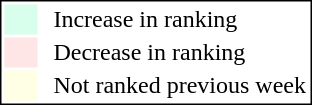<table style="border:1px solid black; float:right;">
<tr>
<td style="background:#D8FFEB; width:20px;"></td>
<td> </td>
<td>Increase in ranking</td>
</tr>
<tr>
<td style="background:#FFE6E6; width:20px;"></td>
<td> </td>
<td>Decrease in ranking</td>
</tr>
<tr>
<td style="background:#FFFFE6; width:20px;"></td>
<td> </td>
<td>Not ranked previous week</td>
</tr>
</table>
